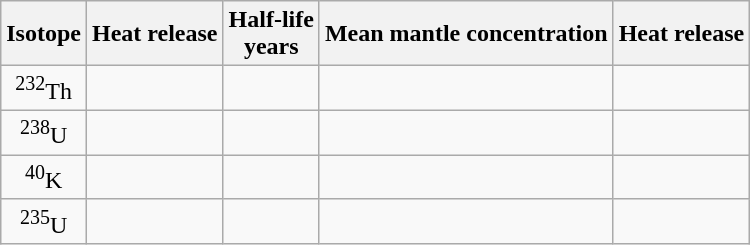<table class="wikitable" style="text-align:center;">
<tr>
<th>Isotope</th>
<th>Heat release<br><span></span></th>
<th>Half-life<br><span>years</span></th>
<th>Mean mantle concentration<br><span></span></th>
<th>Heat release<br><span></span></th>
</tr>
<tr>
<td><sup>232</sup>Th</td>
<td></td>
<td></td>
<td></td>
<td></td>
</tr>
<tr>
<td><sup>238</sup>U</td>
<td></td>
<td></td>
<td></td>
<td></td>
</tr>
<tr>
<td><sup>40</sup>K</td>
<td></td>
<td></td>
<td></td>
<td></td>
</tr>
<tr>
<td><sup>235</sup>U</td>
<td></td>
<td></td>
<td></td>
<td></td>
</tr>
</table>
